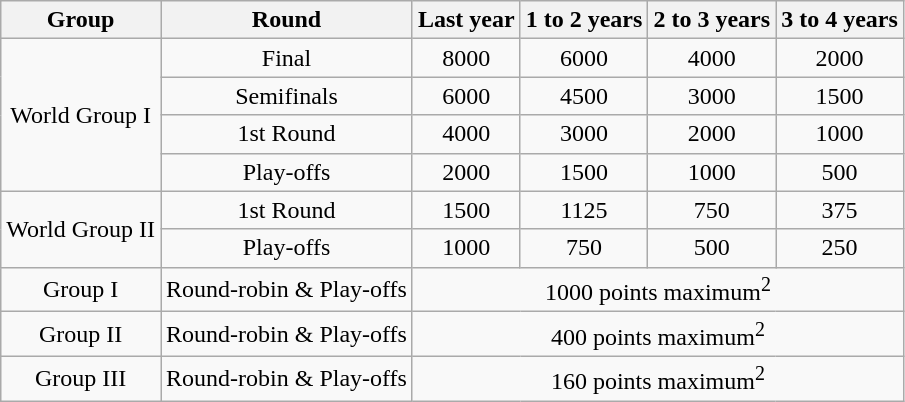<table class="wikitable" style=text-align:center;>
<tr>
<th>Group</th>
<th>Round</th>
<th>Last year</th>
<th>1 to 2 years</th>
<th>2 to 3 years</th>
<th>3 to 4 years</th>
</tr>
<tr>
<td rowspan=4>World Group I</td>
<td>Final</td>
<td>8000</td>
<td>6000</td>
<td>4000</td>
<td>2000</td>
</tr>
<tr>
<td>Semifinals</td>
<td>6000</td>
<td>4500</td>
<td>3000</td>
<td>1500</td>
</tr>
<tr>
<td>1st Round</td>
<td>4000</td>
<td>3000</td>
<td>2000</td>
<td>1000</td>
</tr>
<tr>
<td>Play-offs</td>
<td>2000</td>
<td>1500</td>
<td>1000</td>
<td>500</td>
</tr>
<tr>
<td rowspan=2>World Group II</td>
<td>1st Round</td>
<td>1500</td>
<td>1125</td>
<td>750</td>
<td>375</td>
</tr>
<tr>
<td>Play-offs</td>
<td>1000</td>
<td>750</td>
<td>500</td>
<td>250</td>
</tr>
<tr>
<td>Group I</td>
<td>Round-robin & Play-offs</td>
<td colspan=4>1000 points maximum<sup>2</sup></td>
</tr>
<tr>
<td>Group II</td>
<td>Round-robin & Play-offs</td>
<td colspan=4>400 points maximum<sup>2</sup></td>
</tr>
<tr>
<td>Group III</td>
<td>Round-robin & Play-offs</td>
<td colspan=4>160 points maximum<sup>2</sup></td>
</tr>
</table>
